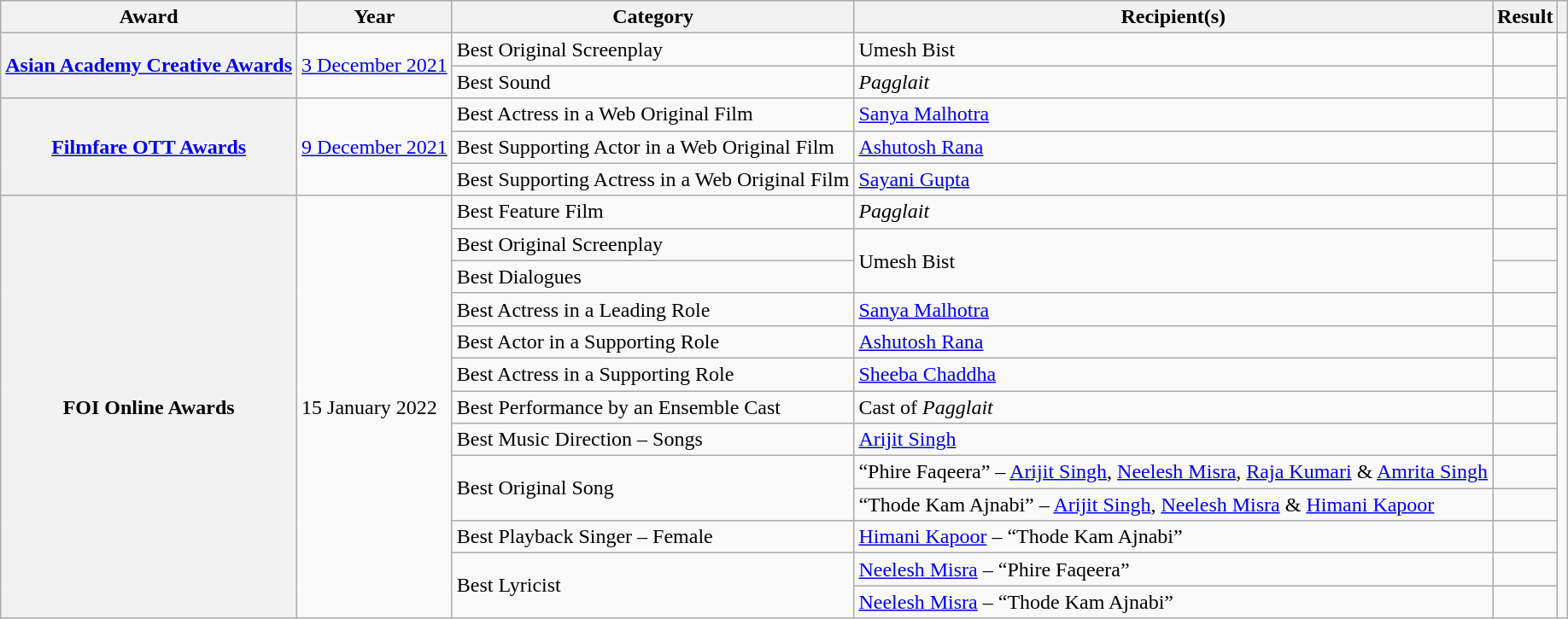<table class="wikitable plainrowheaders sortable">
<tr>
<th scope="col">Award</th>
<th scope="col">Year</th>
<th scope="col">Category</th>
<th scope="col">Recipient(s)</th>
<th scope="col" class="unsortable">Result</th>
<th scope="col" class="unsortable"></th>
</tr>
<tr>
<th rowspan="2" scope="row"><a href='#'>Asian Academy Creative Awards</a></th>
<td rowspan="2"><a href='#'>3 December 2021</a></td>
<td>Best Original Screenplay</td>
<td>Umesh Bist</td>
<td></td>
<td rowspan="2" style="text-align:center;"></td>
</tr>
<tr>
<td>Best Sound</td>
<td><em>Pagglait</em></td>
<td></td>
</tr>
<tr>
<th rowspan="3" scope="row"><a href='#'>Filmfare OTT Awards</a></th>
<td rowspan="3"><a href='#'>9 December 2021</a></td>
<td>Best Actress in a Web Original Film</td>
<td><a href='#'>Sanya Malhotra</a></td>
<td></td>
<td rowspan="3" style="text-align:center;"><br></td>
</tr>
<tr>
<td>Best Supporting Actor in a Web Original Film</td>
<td><a href='#'>Ashutosh Rana</a></td>
<td></td>
</tr>
<tr>
<td>Best Supporting Actress in a Web Original Film</td>
<td><a href='#'>Sayani Gupta</a></td>
<td></td>
</tr>
<tr>
<th rowspan="13" scope="row">FOI Online Awards</th>
<td rowspan="13">15 January 2022</td>
<td>Best Feature Film</td>
<td><em>Pagglait</em></td>
<td></td>
<td rowspan="13" style="text-align:center;"></td>
</tr>
<tr>
<td>Best Original Screenplay</td>
<td rowspan="2">Umesh Bist</td>
<td></td>
</tr>
<tr>
<td>Best Dialogues</td>
<td></td>
</tr>
<tr>
<td>Best Actress in a Leading Role</td>
<td><a href='#'>Sanya Malhotra</a></td>
<td></td>
</tr>
<tr>
<td>Best Actor in a Supporting Role</td>
<td><a href='#'>Ashutosh Rana</a></td>
<td></td>
</tr>
<tr>
<td>Best Actress in a Supporting Role</td>
<td><a href='#'>Sheeba Chaddha</a></td>
<td></td>
</tr>
<tr>
<td>Best Performance by an Ensemble Cast</td>
<td>Cast of <em>Pagglait</em></td>
<td></td>
</tr>
<tr>
<td>Best Music Direction – Songs</td>
<td><a href='#'>Arijit Singh</a></td>
<td></td>
</tr>
<tr>
<td rowspan="2">Best Original Song</td>
<td>“Phire Faqeera” – <a href='#'>Arijit Singh</a>, <a href='#'>Neelesh Misra</a>, <a href='#'>Raja Kumari</a> & <a href='#'>Amrita Singh</a></td>
<td></td>
</tr>
<tr>
<td>“Thode Kam Ajnabi” – <a href='#'>Arijit Singh</a>, <a href='#'>Neelesh Misra</a> & <a href='#'>Himani Kapoor</a></td>
<td></td>
</tr>
<tr>
<td>Best Playback Singer – Female</td>
<td><a href='#'>Himani Kapoor</a> – “Thode Kam Ajnabi”</td>
<td></td>
</tr>
<tr>
<td rowspan="2">Best Lyricist</td>
<td><a href='#'>Neelesh Misra</a> – “Phire Faqeera”</td>
<td></td>
</tr>
<tr>
<td><a href='#'>Neelesh Misra</a> – “Thode Kam Ajnabi”</td>
<td></td>
</tr>
</table>
